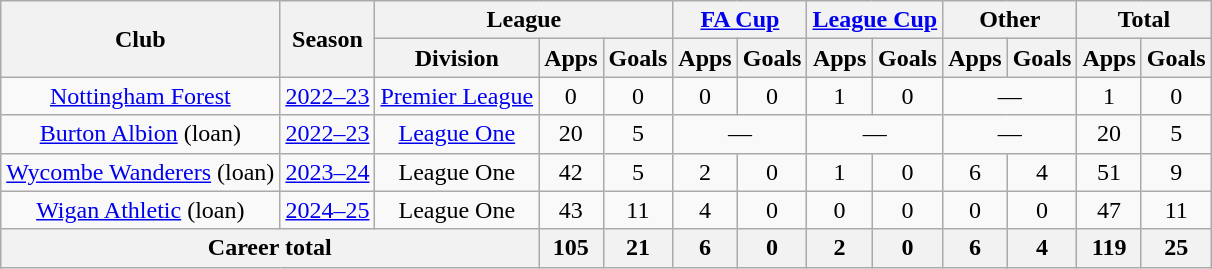<table class=wikitable style="text-align:center">
<tr>
<th rowspan="2">Club</th>
<th rowspan="2">Season</th>
<th colspan="3">League</th>
<th colspan="2"><a href='#'>FA Cup</a></th>
<th colspan="2"><a href='#'>League Cup</a></th>
<th colspan="2">Other</th>
<th colspan="2">Total</th>
</tr>
<tr>
<th>Division</th>
<th>Apps</th>
<th>Goals</th>
<th>Apps</th>
<th>Goals</th>
<th>Apps</th>
<th>Goals</th>
<th>Apps</th>
<th>Goals</th>
<th>Apps</th>
<th>Goals</th>
</tr>
<tr>
<td><a href='#'>Nottingham Forest</a></td>
<td><a href='#'>2022–23</a></td>
<td><a href='#'>Premier League</a></td>
<td>0</td>
<td>0</td>
<td>0</td>
<td>0</td>
<td>1</td>
<td>0</td>
<td colspan="2">—</td>
<td>1</td>
<td>0</td>
</tr>
<tr>
<td><a href='#'>Burton Albion</a> (loan)</td>
<td><a href='#'>2022–23</a></td>
<td><a href='#'>League One</a></td>
<td>20</td>
<td>5</td>
<td colspan="2">—</td>
<td colspan="2">—</td>
<td colspan="2">—</td>
<td>20</td>
<td>5</td>
</tr>
<tr>
<td><a href='#'>Wycombe Wanderers</a> (loan)</td>
<td><a href='#'>2023–24</a></td>
<td>League One</td>
<td>42</td>
<td>5</td>
<td>2</td>
<td>0</td>
<td>1</td>
<td>0</td>
<td>6</td>
<td>4</td>
<td>51</td>
<td>9</td>
</tr>
<tr>
<td><a href='#'>Wigan Athletic</a> (loan)</td>
<td><a href='#'>2024–25</a></td>
<td>League One</td>
<td>43</td>
<td>11</td>
<td>4</td>
<td>0</td>
<td>0</td>
<td>0</td>
<td>0</td>
<td>0</td>
<td>47</td>
<td>11</td>
</tr>
<tr>
<th colspan="3">Career total</th>
<th>105</th>
<th>21</th>
<th>6</th>
<th>0</th>
<th>2</th>
<th>0</th>
<th>6</th>
<th>4</th>
<th>119</th>
<th>25</th>
</tr>
</table>
